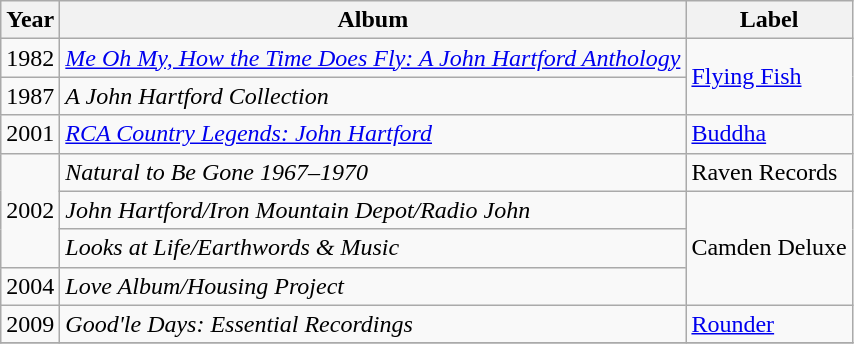<table class="wikitable">
<tr>
<th>Year</th>
<th>Album</th>
<th>Label</th>
</tr>
<tr>
<td>1982</td>
<td><em><a href='#'>Me Oh My, How the Time Does Fly: A John Hartford Anthology</a></em></td>
<td rowspan=2><a href='#'>Flying Fish</a></td>
</tr>
<tr>
<td>1987</td>
<td><em>A John Hartford Collection</em></td>
</tr>
<tr>
<td>2001</td>
<td><em><a href='#'>RCA Country Legends: John Hartford</a></em></td>
<td><a href='#'>Buddha</a></td>
</tr>
<tr>
<td rowspan=3>2002</td>
<td><em>Natural to Be Gone 1967–1970</em></td>
<td>Raven Records</td>
</tr>
<tr>
<td><em>John Hartford/Iron Mountain Depot/Radio John</em></td>
<td rowspan=3>Camden Deluxe</td>
</tr>
<tr>
<td><em>Looks at Life/Earthwords & Music</em></td>
</tr>
<tr>
<td>2004</td>
<td><em>Love Album/Housing Project</em></td>
</tr>
<tr>
<td>2009</td>
<td><em>Good'le Days: Essential Recordings</em></td>
<td><a href='#'>Rounder</a></td>
</tr>
<tr>
</tr>
</table>
